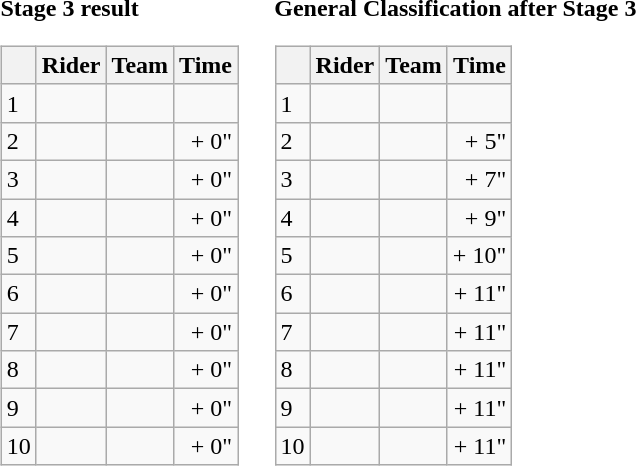<table>
<tr>
<td><strong>Stage 3 result</strong><br><table class="wikitable">
<tr>
<th></th>
<th>Rider</th>
<th>Team</th>
<th>Time</th>
</tr>
<tr>
<td>1</td>
<td></td>
<td></td>
<td align="right"></td>
</tr>
<tr>
<td>2</td>
<td></td>
<td></td>
<td align="right">+ 0"</td>
</tr>
<tr>
<td>3</td>
<td></td>
<td></td>
<td align="right">+ 0"</td>
</tr>
<tr>
<td>4</td>
<td></td>
<td></td>
<td align="right">+ 0"</td>
</tr>
<tr>
<td>5</td>
<td></td>
<td></td>
<td align="right">+ 0"</td>
</tr>
<tr>
<td>6</td>
<td></td>
<td></td>
<td align="right">+ 0"</td>
</tr>
<tr>
<td>7</td>
<td></td>
<td></td>
<td align="right">+ 0"</td>
</tr>
<tr>
<td>8</td>
<td></td>
<td></td>
<td align="right">+ 0"</td>
</tr>
<tr>
<td>9</td>
<td></td>
<td></td>
<td align="right">+ 0"</td>
</tr>
<tr>
<td>10</td>
<td></td>
<td></td>
<td align="right">+ 0"</td>
</tr>
</table>
</td>
<td></td>
<td><strong>General Classification after Stage 3</strong><br><table class="wikitable">
<tr>
<th></th>
<th>Rider</th>
<th>Team</th>
<th>Time</th>
</tr>
<tr>
<td>1</td>
<td> </td>
<td></td>
<td align="right"></td>
</tr>
<tr>
<td>2</td>
<td></td>
<td></td>
<td align="right">+ 5"</td>
</tr>
<tr>
<td>3</td>
<td></td>
<td></td>
<td align="right">+ 7"</td>
</tr>
<tr>
<td>4</td>
<td></td>
<td></td>
<td align="right">+ 9"</td>
</tr>
<tr>
<td>5</td>
<td> </td>
<td></td>
<td align="right">+ 10"</td>
</tr>
<tr>
<td>6</td>
<td></td>
<td></td>
<td align="right">+ 11"</td>
</tr>
<tr>
<td>7</td>
<td></td>
<td></td>
<td align="right">+ 11"</td>
</tr>
<tr>
<td>8</td>
<td></td>
<td></td>
<td align="right">+ 11"</td>
</tr>
<tr>
<td>9</td>
<td></td>
<td></td>
<td align="right">+ 11"</td>
</tr>
<tr>
<td>10</td>
<td></td>
<td></td>
<td align="right">+ 11"</td>
</tr>
</table>
</td>
</tr>
</table>
